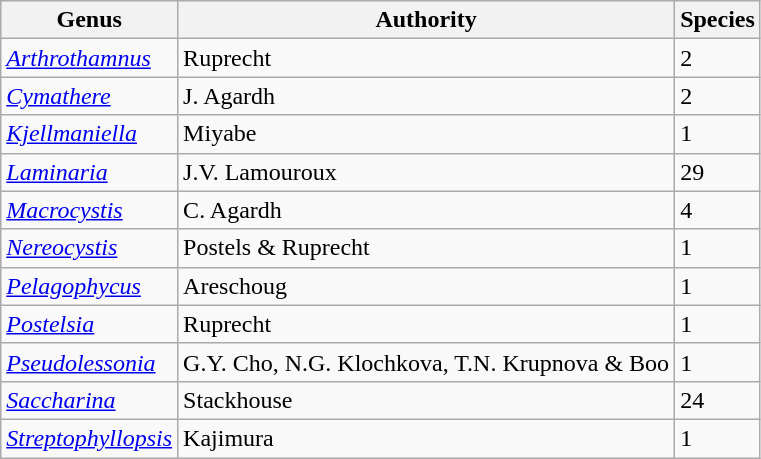<table class="wikitable">
<tr>
<th>Genus</th>
<th>Authority</th>
<th>Species</th>
</tr>
<tr>
<td><em><a href='#'>Arthrothamnus</a></em></td>
<td>Ruprecht</td>
<td>2</td>
</tr>
<tr>
<td><em><a href='#'>Cymathere</a></em></td>
<td>J. Agardh</td>
<td>2</td>
</tr>
<tr>
<td><em><a href='#'>Kjellmaniella</a></em></td>
<td>Miyabe</td>
<td>1</td>
</tr>
<tr>
<td><em><a href='#'>Laminaria</a></em></td>
<td>J.V. Lamouroux</td>
<td>29</td>
</tr>
<tr>
<td><em><a href='#'>Macrocystis</a></em></td>
<td>C. Agardh</td>
<td>4</td>
</tr>
<tr>
<td><em><a href='#'>Nereocystis</a></em></td>
<td>Postels & Ruprecht</td>
<td>1</td>
</tr>
<tr>
<td><em><a href='#'>Pelagophycus</a></em></td>
<td>Areschoug</td>
<td>1</td>
</tr>
<tr>
<td><em><a href='#'>Postelsia</a></em></td>
<td>Ruprecht</td>
<td>1</td>
</tr>
<tr>
<td><em><a href='#'>Pseudolessonia</a></em></td>
<td>G.Y. Cho, N.G. Klochkova, T.N. Krupnova & Boo</td>
<td>1</td>
</tr>
<tr>
<td><em><a href='#'>Saccharina</a></em></td>
<td>Stackhouse</td>
<td>24</td>
</tr>
<tr>
<td><em><a href='#'>Streptophyllopsis</a></em></td>
<td>Kajimura</td>
<td>1</td>
</tr>
</table>
